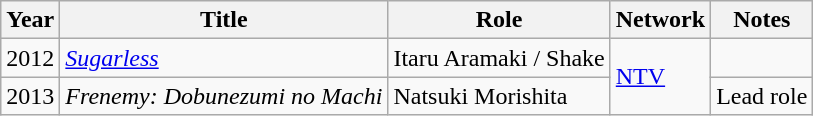<table class="wikitable">
<tr>
<th>Year</th>
<th>Title</th>
<th>Role</th>
<th>Network</th>
<th>Notes</th>
</tr>
<tr>
<td>2012</td>
<td><em><a href='#'>Sugarless</a></em></td>
<td>Itaru Aramaki / Shake</td>
<td rowspan="2"><a href='#'>NTV</a></td>
<td></td>
</tr>
<tr>
<td>2013</td>
<td><em>Frenemy: Dobunezumi no Machi</em></td>
<td>Natsuki Morishita</td>
<td>Lead role</td>
</tr>
</table>
